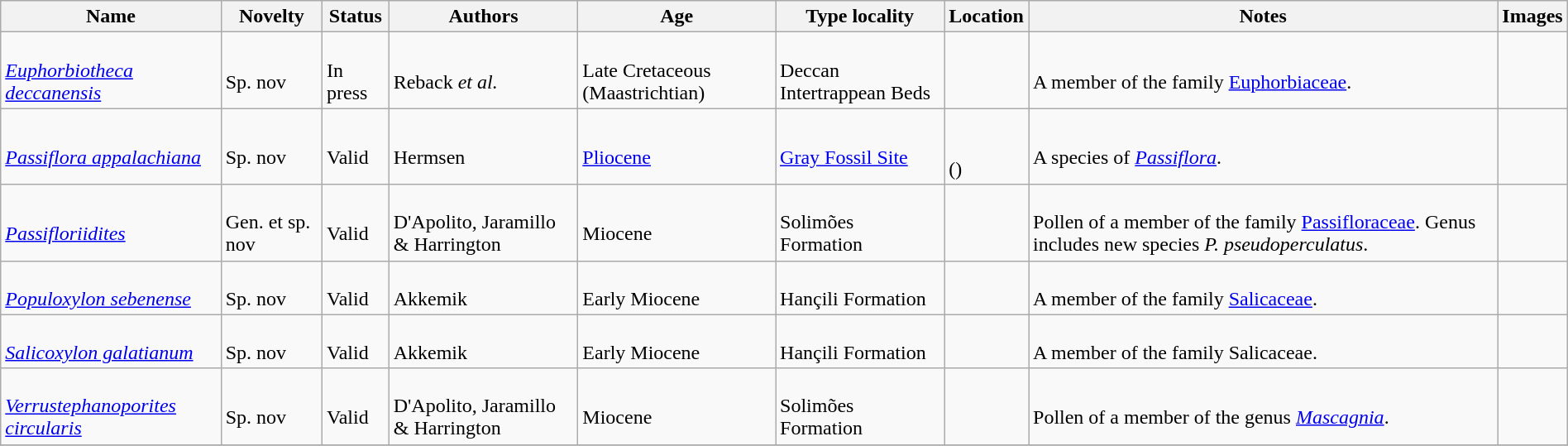<table class="wikitable sortable" align="center" width="100%">
<tr>
<th>Name</th>
<th>Novelty</th>
<th>Status</th>
<th>Authors</th>
<th>Age</th>
<th>Type locality</th>
<th>Location</th>
<th>Notes</th>
<th>Images</th>
</tr>
<tr>
<td><br><em><a href='#'>Euphorbiotheca deccanensis</a></em></td>
<td><br>Sp. nov</td>
<td><br>In press</td>
<td><br>Reback <em>et al.</em></td>
<td><br>Late Cretaceous (Maastrichtian)</td>
<td><br>Deccan Intertrappean Beds</td>
<td><br></td>
<td><br>A member of the family <a href='#'>Euphorbiaceae</a>.</td>
<td></td>
</tr>
<tr>
<td><br><em><a href='#'>Passiflora appalachiana</a></em></td>
<td><br>Sp. nov</td>
<td><br>Valid</td>
<td><br>Hermsen</td>
<td><br><a href='#'>Pliocene</a></td>
<td><br><a href='#'>Gray Fossil Site</a></td>
<td><br><br>()</td>
<td><br>A species of <em><a href='#'>Passiflora</a></em>.</td>
<td></td>
</tr>
<tr>
<td><br><em><a href='#'>Passifloriidites</a></em></td>
<td><br>Gen. et sp. nov</td>
<td><br>Valid</td>
<td><br>D'Apolito, Jaramillo & Harrington</td>
<td><br>Miocene</td>
<td><br>Solimões Formation</td>
<td><br></td>
<td><br>Pollen of a member of the family <a href='#'>Passifloraceae</a>. Genus includes new species <em>P. pseudoperculatus</em>.</td>
<td></td>
</tr>
<tr>
<td><br><em><a href='#'>Populoxylon sebenense</a></em></td>
<td><br>Sp. nov</td>
<td><br>Valid</td>
<td><br>Akkemik</td>
<td><br>Early Miocene</td>
<td><br>Hançili Formation</td>
<td><br></td>
<td><br>A member of the family <a href='#'>Salicaceae</a>.</td>
<td></td>
</tr>
<tr>
<td><br><em><a href='#'>Salicoxylon galatianum</a></em></td>
<td><br>Sp. nov</td>
<td><br>Valid</td>
<td><br>Akkemik</td>
<td><br>Early Miocene</td>
<td><br>Hançili Formation</td>
<td><br></td>
<td><br>A member of the family Salicaceae.</td>
<td></td>
</tr>
<tr>
<td><br><em><a href='#'>Verrustephanoporites circularis</a></em></td>
<td><br>Sp. nov</td>
<td><br>Valid</td>
<td><br>D'Apolito, Jaramillo & Harrington</td>
<td><br>Miocene</td>
<td><br>Solimões Formation</td>
<td><br></td>
<td><br>Pollen of a member of the genus <em><a href='#'>Mascagnia</a></em>.</td>
<td></td>
</tr>
<tr>
</tr>
</table>
